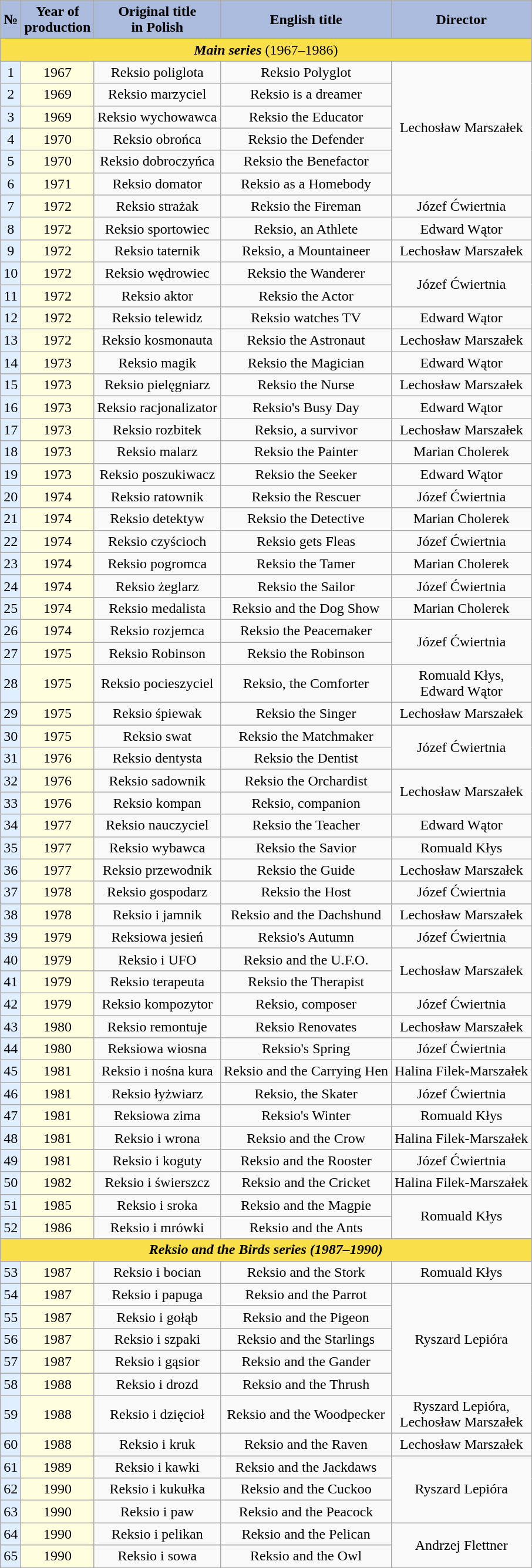<table class="wikitable"  style="text-align:center">
<tr>
<td style="background: #ABD;"><strong>№</strong></td>
<td style="background: #ABD;"><strong>Year of<br>production</strong></td>
<td style="background: #ABD;"><strong>Original title<br>in Polish</strong></td>
<td style="background: #ABD;"><strong>English title</strong></td>
<td style="background: #ABD;"><strong>Director</strong></td>
</tr>
<tr>
<td bgcolor="#f9e04b" colspan="5"><strong><em>Main series</em></strong> (1967–1986)</td>
</tr>
<tr>
<td bgcolor="#dfefff">1</td>
<td bgcolor="#ffffe0">1967</td>
<td>Reksio poliglota</td>
<td>Reksio Polyglot</td>
<td rowspan="6">Lechosław Marszałek</td>
</tr>
<tr>
<td bgcolor="#dfefff">2</td>
<td bgcolor="#ffffe0">1969</td>
<td>Reksio marzyciel</td>
<td>Reksio is a dreamer</td>
</tr>
<tr>
<td bgcolor="#dfefff">3</td>
<td bgcolor="#ffffe0">1969</td>
<td>Reksio wychowawca</td>
<td>Reksio the Educator</td>
</tr>
<tr>
<td bgcolor="#dfefff">4</td>
<td bgcolor="#ffffe0">1970</td>
<td>Reksio obrońca</td>
<td>Reksio the Defender</td>
</tr>
<tr>
<td bgcolor="#dfefff">5</td>
<td bgcolor="#ffffe0">1970</td>
<td>Reksio dobroczyńca</td>
<td>Reksio the Benefactor</td>
</tr>
<tr>
<td bgcolor="#dfefff">6</td>
<td bgcolor="#ffffe0">1971</td>
<td>Reksio domator</td>
<td>Reksio as a Homebody</td>
</tr>
<tr>
<td bgcolor="#dfefff">7</td>
<td bgcolor="#ffffe0">1972</td>
<td>Reksio strażak</td>
<td>Reksio the Fireman</td>
<td>Józef Ćwiertnia</td>
</tr>
<tr>
<td bgcolor="#dfefff">8</td>
<td bgcolor="#ffffe0">1972</td>
<td>Reksio sportowiec</td>
<td>Reksio, an Athlete</td>
<td>Edward Wątor</td>
</tr>
<tr>
<td bgcolor="#dfefff">9</td>
<td bgcolor="#ffffe0">1972</td>
<td>Reksio taternik</td>
<td>Reksio, a Mountaineer</td>
<td>Lechosław Marszałek</td>
</tr>
<tr>
<td bgcolor="#dfefff">10</td>
<td bgcolor="#ffffe0">1972</td>
<td>Reksio wędrowiec</td>
<td>Reksio the Wanderer</td>
<td rowspan="2">Józef Ćwiertnia</td>
</tr>
<tr>
<td bgcolor="#dfefff">11</td>
<td bgcolor="#ffffe0">1972</td>
<td>Reksio aktor</td>
<td>Reksio the Actor</td>
</tr>
<tr>
<td bgcolor="#dfefff">12</td>
<td bgcolor="#ffffe0">1972</td>
<td>Reksio telewidz</td>
<td>Reksio watches TV</td>
<td>Edward Wątor</td>
</tr>
<tr>
<td bgcolor="#dfefff">13</td>
<td bgcolor="#ffffe0">1972</td>
<td>Reksio kosmonauta</td>
<td>Reksio the Astronaut</td>
<td>Lechosław Marszałek</td>
</tr>
<tr>
<td bgcolor="#dfefff">14</td>
<td bgcolor="#ffffe0">1973</td>
<td>Reksio magik</td>
<td>Reksio the Magician</td>
<td>Edward Wątor</td>
</tr>
<tr>
<td bgcolor="#dfefff">15</td>
<td bgcolor="#ffffe0">1973</td>
<td>Reksio pielęgniarz</td>
<td>Reksio the Nurse</td>
<td>Lechosław Marszałek</td>
</tr>
<tr>
<td bgcolor="#dfefff">16</td>
<td bgcolor="#ffffe0">1973</td>
<td>Reksio racjonalizator</td>
<td>Reksio's Busy Day</td>
<td>Edward Wątor</td>
</tr>
<tr>
<td bgcolor="#dfefff">17</td>
<td bgcolor="#ffffe0">1973</td>
<td>Reksio rozbitek</td>
<td>Reksio, a survivor</td>
<td>Lechosław Marszałek</td>
</tr>
<tr>
<td bgcolor="#dfefff">18</td>
<td bgcolor="#ffffe0">1973</td>
<td>Reksio malarz</td>
<td>Reksio the Painter</td>
<td>Marian Cholerek</td>
</tr>
<tr>
<td bgcolor="#dfefff">19</td>
<td bgcolor="#ffffe0">1973</td>
<td>Reksio poszukiwacz</td>
<td>Reksio the Seeker</td>
<td>Edward Wątor</td>
</tr>
<tr>
<td bgcolor="#dfefff">20</td>
<td bgcolor="#ffffe0">1974</td>
<td>Reksio ratownik</td>
<td>Reksio the Rescuer</td>
<td>Józef Ćwiertnia</td>
</tr>
<tr>
<td bgcolor="#dfefff">21</td>
<td bgcolor="#ffffe0">1974</td>
<td>Reksio detektyw</td>
<td>Reksio the Detective</td>
<td>Marian Cholerek</td>
</tr>
<tr>
<td bgcolor="#dfefff">22</td>
<td bgcolor="#ffffe0">1974</td>
<td>Reksio czyścioch</td>
<td>Reksio gets Fleas</td>
<td>Józef Ćwiertnia</td>
</tr>
<tr>
<td bgcolor="#dfefff">23</td>
<td bgcolor="#ffffe0">1974</td>
<td>Reksio pogromca</td>
<td>Reksio the Tamer</td>
<td>Marian Cholerek</td>
</tr>
<tr>
<td bgcolor="#dfefff">24</td>
<td bgcolor="#ffffe0">1974</td>
<td>Reksio żeglarz</td>
<td>Reksio the Sailor</td>
<td>Józef Ćwiertnia</td>
</tr>
<tr>
<td bgcolor="#dfefff">25</td>
<td bgcolor="#ffffe0">1974</td>
<td>Reksio medalista</td>
<td>Reksio and the Dog Show</td>
<td>Marian Cholerek</td>
</tr>
<tr>
<td bgcolor="#dfefff">26</td>
<td bgcolor="#ffffe0">1974</td>
<td>Reksio rozjemca</td>
<td>Reksio the Peacemaker</td>
<td rowspan="2">Józef Ćwiertnia</td>
</tr>
<tr>
<td bgcolor="#dfefff">27</td>
<td bgcolor="#ffffe0">1975</td>
<td>Reksio Robinson</td>
<td>Reksio the Robinson</td>
</tr>
<tr>
<td bgcolor="#dfefff">28</td>
<td bgcolor="#ffffe0">1975</td>
<td>Reksio pocieszyciel</td>
<td>Reksio, the Comforter</td>
<td>Romuald Kłys,<br>Edward Wątor</td>
</tr>
<tr>
<td bgcolor="#dfefff">29</td>
<td bgcolor="#ffffe0">1975</td>
<td>Reksio śpiewak</td>
<td>Reksio the Singer</td>
<td>Lechosław Marszałek</td>
</tr>
<tr>
<td bgcolor="#dfefff">30</td>
<td bgcolor="#ffffe0">1975</td>
<td>Reksio swat</td>
<td>Reksio the Matchmaker</td>
<td rowspan="2">Józef Ćwiertnia</td>
</tr>
<tr>
<td bgcolor="#dfefff">31</td>
<td bgcolor="#ffffe0">1976</td>
<td>Reksio dentysta</td>
<td>Reksio the Dentist</td>
</tr>
<tr>
<td bgcolor="#dfefff">32</td>
<td bgcolor="#ffffe0">1976</td>
<td>Reksio sadownik</td>
<td>Reksio the Orchardist</td>
<td rowspan="2">Lechosław Marszałek</td>
</tr>
<tr>
<td bgcolor="#dfefff">33</td>
<td bgcolor="#ffffe0">1976</td>
<td>Reksio kompan</td>
<td>Reksio, companion</td>
</tr>
<tr>
<td bgcolor="#dfefff">34</td>
<td bgcolor="#ffffe0">1977</td>
<td>Reksio nauczyciel</td>
<td>Reksio the Teacher</td>
<td>Edward Wątor</td>
</tr>
<tr>
<td bgcolor="#dfefff">35</td>
<td bgcolor="#ffffe0">1977</td>
<td>Reksio wybawca</td>
<td>Reksio the Savior</td>
<td>Romuald Kłys</td>
</tr>
<tr>
<td bgcolor="#dfefff">36</td>
<td bgcolor="#ffffe0">1977</td>
<td>Reksio przewodnik</td>
<td>Reksio the Guide</td>
<td>Lechosław Marszałek</td>
</tr>
<tr>
<td bgcolor="#dfefff">37</td>
<td bgcolor="#ffffe0">1978</td>
<td>Reksio gospodarz</td>
<td>Reksio the Host</td>
<td>Józef Ćwiertnia</td>
</tr>
<tr>
<td bgcolor="#dfefff">38</td>
<td bgcolor="#ffffe0">1978</td>
<td>Reksio i jamnik</td>
<td>Reksio and the Dachshund</td>
<td>Lechosław Marszałek</td>
</tr>
<tr>
<td bgcolor="#dfefff">39</td>
<td bgcolor="#ffffe0">1979</td>
<td>Reksiowa jesień</td>
<td>Reksio's Autumn</td>
<td>Józef Ćwiertnia</td>
</tr>
<tr>
<td bgcolor="#dfefff">40</td>
<td bgcolor="#ffffe0">1979</td>
<td>Reksio i UFO</td>
<td>Reksio and the U.F.O.</td>
<td rowspan="2">Lechosław Marszałek</td>
</tr>
<tr>
<td bgcolor="#dfefff">41</td>
<td bgcolor="#ffffe0">1979</td>
<td>Reksio terapeuta</td>
<td>Reksio the Therapist</td>
</tr>
<tr>
<td bgcolor="#dfefff">42</td>
<td bgcolor="#ffffe0">1979</td>
<td>Reksio kompozytor</td>
<td>Reksio, composer</td>
<td>Józef Ćwiertnia</td>
</tr>
<tr>
<td bgcolor="#dfefff">43</td>
<td bgcolor="#ffffe0">1980</td>
<td>Reksio remontuje</td>
<td>Reksio Renovates</td>
<td>Lechosław Marszałek</td>
</tr>
<tr>
<td bgcolor="#dfefff">44</td>
<td bgcolor="#ffffe0">1980</td>
<td>Reksiowa wiosna</td>
<td>Reksio's Spring</td>
<td>Józef Ćwiertnia</td>
</tr>
<tr>
<td bgcolor="#dfefff">45</td>
<td bgcolor="#ffffe0">1981</td>
<td>Reksio i nośna kura</td>
<td>Reksio and the Carrying Hen</td>
<td>Halina Filek-Marszałek</td>
</tr>
<tr>
<td bgcolor="#dfefff">46</td>
<td bgcolor="#ffffe0">1981</td>
<td>Reksio łyżwiarz</td>
<td>Reksio, the Skater</td>
<td>Józef Ćwiertnia</td>
</tr>
<tr>
<td bgcolor="#dfefff">47</td>
<td bgcolor="#ffffe0">1981</td>
<td>Reksiowa zima</td>
<td>Reksio's Winter</td>
<td>Romuald Kłys</td>
</tr>
<tr>
<td bgcolor="#dfefff">48</td>
<td bgcolor="#ffffe0">1981</td>
<td>Reksio i wrona</td>
<td>Reksio and the Crow</td>
<td>Halina Filek-Marszałek</td>
</tr>
<tr>
<td bgcolor="#dfefff">49</td>
<td bgcolor="#ffffe0">1981</td>
<td>Reksio i koguty</td>
<td>Reksio and the Rooster</td>
<td>Józef Ćwiertnia</td>
</tr>
<tr>
<td bgcolor="#dfefff">50</td>
<td bgcolor="#ffffe0">1982</td>
<td>Reksio i świerszcz</td>
<td>Reksio and the Cricket</td>
<td>Halina Filek-Marszałek</td>
</tr>
<tr>
<td bgcolor="#dfefff">51</td>
<td bgcolor="#ffffe0">1985</td>
<td>Reksio i sroka</td>
<td>Reksio and the Magpie</td>
<td rowspan="2">Romuald Kłys</td>
</tr>
<tr>
<td bgcolor="#dfefff">52</td>
<td bgcolor="#ffffe0">1986</td>
<td>Reksio i mrówki</td>
<td>Reksio and the Ants</td>
</tr>
<tr>
<td bgcolor="#f9e04b" colspan="5"><strong><em>Reksio and the Birds<em> series<strong> (1987–1990)</td>
</tr>
<tr>
<td bgcolor="#dfefff">53</td>
<td bgcolor="#ffffe0">1987</td>
<td>Reksio i bocian</td>
<td>Reksio and the Stork</td>
<td>Romuald Kłys</td>
</tr>
<tr>
<td bgcolor="#dfefff">54</td>
<td bgcolor="#ffffe0">1987</td>
<td>Reksio i papuga</td>
<td>Reksio and the Parrot</td>
<td rowspan="5">Ryszard Lepióra</td>
</tr>
<tr>
<td bgcolor="#dfefff">55</td>
<td bgcolor="#ffffe0">1987</td>
<td>Reksio i gołąb</td>
<td>Reksio and the Pigeon</td>
</tr>
<tr>
<td bgcolor="#dfefff">56</td>
<td bgcolor="#ffffe0">1987</td>
<td>Reksio i szpaki</td>
<td>Reksio and the Starlings</td>
</tr>
<tr>
<td bgcolor="#dfefff">57</td>
<td bgcolor="#ffffe0">1987</td>
<td>Reksio i gąsior</td>
<td>Reksio and the Gander</td>
</tr>
<tr>
<td bgcolor="#dfefff">58</td>
<td bgcolor="#ffffe0">1988</td>
<td>Reksio i drozd</td>
<td>Reksio and the Thrush</td>
</tr>
<tr>
<td bgcolor="#dfefff">59</td>
<td bgcolor="#ffffe0">1988</td>
<td>Reksio i dzięcioł</td>
<td>Reksio and the Woodpecker</td>
<td>Ryszard Lepióra,<br>Lechosław Marszałek</td>
</tr>
<tr>
<td bgcolor="#dfefff">60</td>
<td bgcolor="#ffffe0">1988</td>
<td>Reksio i kruk</td>
<td>Reksio and the Raven</td>
<td>Lechosław Marszałek</td>
</tr>
<tr>
<td bgcolor="#dfefff">61</td>
<td bgcolor="#ffffe0">1989</td>
<td>Reksio i kawki</td>
<td>Reksio and the Jackdaws</td>
<td rowspan="3">Ryszard Lepióra</td>
</tr>
<tr>
<td bgcolor="#dfefff">62</td>
<td bgcolor="#ffffe0">1990</td>
<td>Reksio i kukułka</td>
<td>Reksio and the Cuckoo</td>
</tr>
<tr>
<td bgcolor="#dfefff">63</td>
<td bgcolor="#ffffe0">1990</td>
<td>Reksio i paw</td>
<td>Reksio and the Peacock</td>
</tr>
<tr>
<td bgcolor="#dfefff">64</td>
<td bgcolor="#ffffe0">1990</td>
<td>Reksio i pelikan</td>
<td>Reksio and the Pelican</td>
<td rowspan="2">Andrzej Flettner</td>
</tr>
<tr>
<td bgcolor="#dfefff">65</td>
<td bgcolor="#ffffe0">1990</td>
<td>Reksio i sowa</td>
<td>Reksio and the Owl</td>
</tr>
</table>
